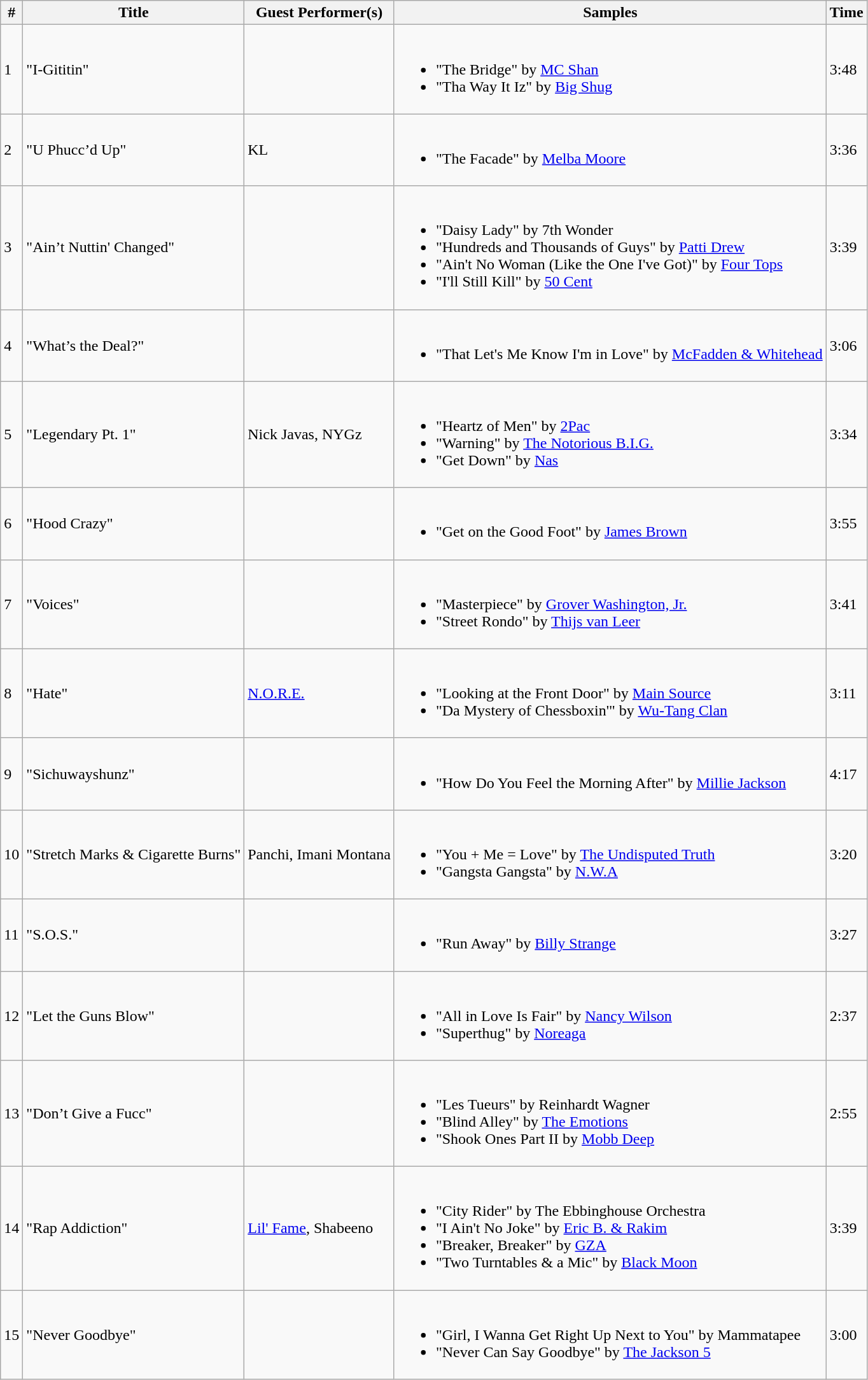<table class="wikitable">
<tr>
<th align="center">#</th>
<th align="center">Title</th>
<th align="center">Guest Performer(s)</th>
<th align="center">Samples</th>
<th align="center">Time</th>
</tr>
<tr>
<td>1</td>
<td>"I-Gititin"</td>
<td></td>
<td><br><ul><li>"The Bridge" by <a href='#'>MC Shan</a></li><li>"Tha Way It Iz" by <a href='#'>Big Shug</a></li></ul></td>
<td>3:48</td>
</tr>
<tr>
<td>2</td>
<td>"U Phucc’d Up"</td>
<td>KL</td>
<td><br><ul><li>"The Facade" by <a href='#'>Melba Moore</a></li></ul></td>
<td>3:36</td>
</tr>
<tr>
<td>3</td>
<td>"Ain’t Nuttin' Changed"</td>
<td></td>
<td><br><ul><li>"Daisy Lady" by 7th Wonder</li><li>"Hundreds and Thousands of Guys" by <a href='#'>Patti Drew</a></li><li>"Ain't No Woman (Like the One I've Got)" by <a href='#'>Four Tops</a></li><li>"I'll Still Kill" by <a href='#'>50 Cent</a></li></ul></td>
<td>3:39</td>
</tr>
<tr>
<td>4</td>
<td>"What’s the Deal?"</td>
<td></td>
<td><br><ul><li>"That Let's Me Know I'm in Love" by <a href='#'>McFadden & Whitehead</a></li></ul></td>
<td>3:06</td>
</tr>
<tr>
<td>5</td>
<td>"Legendary Pt. 1"</td>
<td>Nick Javas, NYGz</td>
<td><br><ul><li>"Heartz of Men" by <a href='#'>2Pac</a></li><li>"Warning" by <a href='#'>The Notorious B.I.G.</a></li><li>"Get Down" by <a href='#'>Nas</a></li></ul></td>
<td>3:34</td>
</tr>
<tr>
<td>6</td>
<td>"Hood Crazy"</td>
<td></td>
<td><br><ul><li>"Get on the Good Foot" by <a href='#'>James Brown</a></li></ul></td>
<td>3:55</td>
</tr>
<tr>
<td>7</td>
<td>"Voices"</td>
<td></td>
<td><br><ul><li>"Masterpiece" by <a href='#'>Grover Washington, Jr.</a></li><li>"Street Rondo" by <a href='#'>Thijs van Leer</a></li></ul></td>
<td>3:41</td>
</tr>
<tr>
<td>8</td>
<td>"Hate"</td>
<td><a href='#'>N.O.R.E.</a></td>
<td><br><ul><li>"Looking at the Front Door" by <a href='#'>Main Source</a></li><li>"Da Mystery of Chessboxin'" by <a href='#'>Wu-Tang Clan</a></li></ul></td>
<td>3:11</td>
</tr>
<tr>
<td>9</td>
<td>"Sichuwayshunz"</td>
<td></td>
<td><br><ul><li>"How Do You Feel the Morning After" by <a href='#'>Millie Jackson</a></li></ul></td>
<td>4:17</td>
</tr>
<tr>
<td>10</td>
<td>"Stretch Marks & Cigarette Burns"</td>
<td>Panchi, Imani Montana</td>
<td><br><ul><li>"You + Me = Love" by <a href='#'>The Undisputed Truth</a></li><li>"Gangsta Gangsta" by <a href='#'>N.W.A</a></li></ul></td>
<td>3:20</td>
</tr>
<tr>
<td>11</td>
<td>"S.O.S."</td>
<td></td>
<td><br><ul><li>"Run Away" by <a href='#'>Billy Strange</a></li></ul></td>
<td>3:27</td>
</tr>
<tr>
<td>12</td>
<td>"Let the Guns Blow"</td>
<td></td>
<td><br><ul><li>"All in Love Is Fair" by <a href='#'>Nancy Wilson</a></li><li>"Superthug" by <a href='#'>Noreaga</a></li></ul></td>
<td>2:37</td>
</tr>
<tr>
<td>13</td>
<td>"Don’t Give a Fucc"</td>
<td></td>
<td><br><ul><li>"Les Tueurs" by Reinhardt Wagner</li><li>"Blind Alley" by <a href='#'>The Emotions</a></li><li>"Shook Ones Part II by <a href='#'>Mobb Deep</a></li></ul></td>
<td>2:55</td>
</tr>
<tr>
<td>14</td>
<td>"Rap Addiction"</td>
<td><a href='#'>Lil' Fame</a>, Shabeeno</td>
<td><br><ul><li>"City Rider" by The Ebbinghouse Orchestra</li><li>"I Ain't No Joke" by <a href='#'>Eric B. & Rakim</a></li><li>"Breaker, Breaker" by <a href='#'>GZA</a></li><li>"Two Turntables & a Mic" by <a href='#'>Black Moon</a></li></ul></td>
<td>3:39</td>
</tr>
<tr>
<td>15</td>
<td>"Never Goodbye"</td>
<td></td>
<td><br><ul><li>"Girl, I Wanna Get Right Up Next to You" by Mammatapee</li><li>"Never Can Say Goodbye" by <a href='#'>The Jackson 5</a></li></ul></td>
<td>3:00</td>
</tr>
</table>
